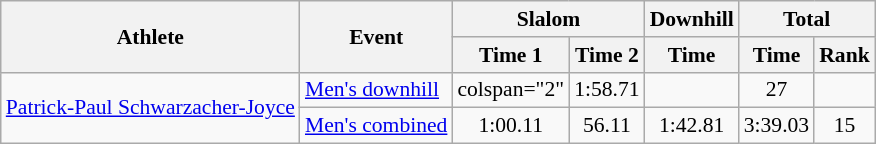<table class="wikitable" style="font-size:90%">
<tr>
<th rowspan="2">Athlete</th>
<th rowspan="2">Event</th>
<th colspan="2">Slalom</th>
<th>Downhill</th>
<th colspan="2">Total</th>
</tr>
<tr>
<th>Time 1</th>
<th>Time 2</th>
<th>Time</th>
<th>Time</th>
<th>Rank</th>
</tr>
<tr>
<td rowspan="2"><a href='#'>Patrick-Paul Schwarzacher-Joyce</a></td>
<td><a href='#'>Men's downhill</a></td>
<td>colspan="2" </td>
<td align="center">1:58.71</td>
<td></td>
<td align="center">27</td>
</tr>
<tr>
<td><a href='#'>Men's combined</a></td>
<td align="center">1:00.11</td>
<td align="center">56.11</td>
<td align="center">1:42.81</td>
<td align="center">3:39.03</td>
<td align="center">15</td>
</tr>
</table>
